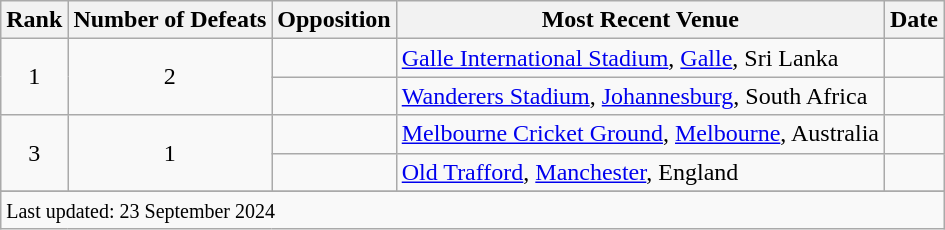<table class="wikitable plainrowheaders sortable">
<tr>
<th scope=col>Rank</th>
<th scope=col>Number of Defeats</th>
<th scope=col>Opposition</th>
<th scope=col>Most Recent Venue</th>
<th scope=col>Date</th>
</tr>
<tr>
<td style="text-align:center" rowspan=2>1</td>
<td style="text-align:center" rowspan=2>2</td>
<td></td>
<td><a href='#'>Galle International Stadium</a>, <a href='#'>Galle</a>, Sri Lanka</td>
<td></td>
</tr>
<tr>
<td></td>
<td><a href='#'>Wanderers Stadium</a>, <a href='#'>Johannesburg</a>, South Africa</td>
<td></td>
</tr>
<tr>
<td style="text-align:center" rowspan=2>3</td>
<td style="text-align:center" rowspan=2>1</td>
<td></td>
<td><a href='#'>Melbourne Cricket Ground</a>, <a href='#'>Melbourne</a>, Australia</td>
<td></td>
</tr>
<tr>
<td></td>
<td><a href='#'>Old Trafford</a>, <a href='#'>Manchester</a>, England</td>
<td></td>
</tr>
<tr>
</tr>
<tr class=sortbottom>
<td colspan=5><small>Last updated: 23 September 2024</small></td>
</tr>
</table>
